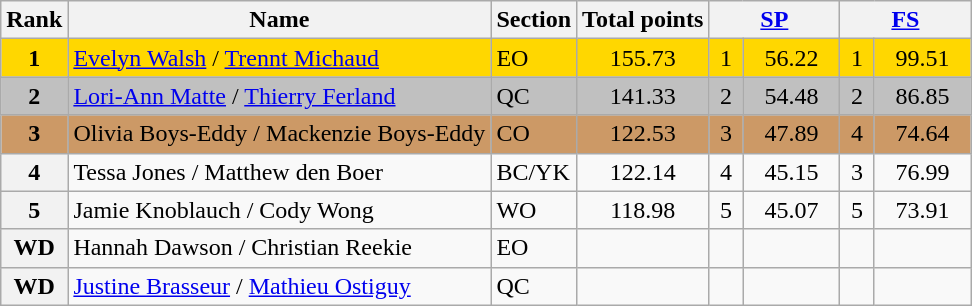<table class="wikitable sortable">
<tr>
<th>Rank</th>
<th>Name</th>
<th>Section</th>
<th>Total points</th>
<th colspan="2" width="80px"><a href='#'>SP</a></th>
<th colspan="2" width="80px"><a href='#'>FS</a></th>
</tr>
<tr bgcolor="gold">
<td align="center"><strong>1</strong></td>
<td><a href='#'>Evelyn Walsh</a> / <a href='#'>Trennt Michaud</a></td>
<td>EO</td>
<td align="center">155.73</td>
<td align="center">1</td>
<td align="center">56.22</td>
<td align="center">1</td>
<td align="center">99.51</td>
</tr>
<tr bgcolor="silver">
<td align="center"><strong>2</strong></td>
<td><a href='#'>Lori-Ann Matte</a> / <a href='#'>Thierry Ferland</a></td>
<td>QC</td>
<td align="center">141.33</td>
<td align="center">2</td>
<td align="center">54.48</td>
<td align="center">2</td>
<td align="center">86.85</td>
</tr>
<tr bgcolor="cc9966">
<td align="center"><strong>3</strong></td>
<td>Olivia Boys-Eddy / Mackenzie Boys-Eddy</td>
<td>CO</td>
<td align="center">122.53</td>
<td align="center">3</td>
<td align="center">47.89</td>
<td align="center">4</td>
<td align="center">74.64</td>
</tr>
<tr>
<th>4</th>
<td>Tessa Jones / Matthew den Boer</td>
<td>BC/YK</td>
<td align="center">122.14</td>
<td align="center">4</td>
<td align="center">45.15</td>
<td align="center">3</td>
<td align="center">76.99</td>
</tr>
<tr>
<th>5</th>
<td>Jamie Knoblauch / Cody Wong</td>
<td>WO</td>
<td align="center">118.98</td>
<td align="center">5</td>
<td align="center">45.07</td>
<td align="center">5</td>
<td align="center">73.91</td>
</tr>
<tr>
<th>WD</th>
<td>Hannah Dawson / Christian Reekie</td>
<td>EO</td>
<td></td>
<td></td>
<td></td>
<td></td>
<td></td>
</tr>
<tr>
<th>WD</th>
<td><a href='#'>Justine Brasseur</a> / <a href='#'>Mathieu Ostiguy</a></td>
<td>QC</td>
<td></td>
<td></td>
<td></td>
<td></td>
<td></td>
</tr>
</table>
